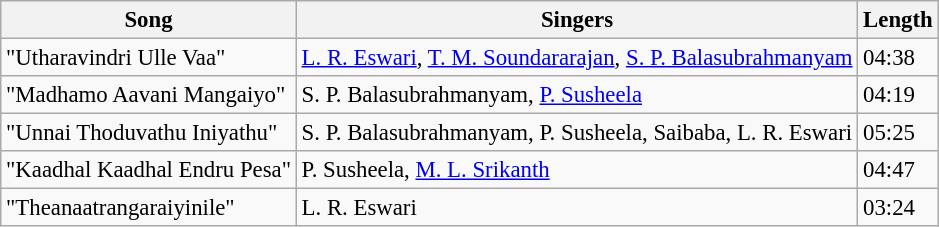<table class="wikitable" style="font-size:95%;">
<tr>
<th>Song</th>
<th>Singers</th>
<th>Length</th>
</tr>
<tr>
<td>"Utharavindri Ulle Vaa"</td>
<td><a href='#'>L. R. Eswari</a>, <a href='#'>T. M. Soundararajan</a>, <a href='#'>S. P. Balasubrahmanyam</a></td>
<td>04:38</td>
</tr>
<tr>
<td>"Madhamo Aavani Mangaiyo"</td>
<td>S. P. Balasubrahmanyam, <a href='#'>P. Susheela</a></td>
<td>04:19</td>
</tr>
<tr>
<td>"Unnai Thoduvathu Iniyathu"</td>
<td>S. P. Balasubrahmanyam, P. Susheela, Saibaba, L. R. Eswari</td>
<td>05:25</td>
</tr>
<tr>
<td>"Kaadhal Kaadhal Endru Pesa"</td>
<td>P. Susheela, <a href='#'>M. L. Srikanth</a></td>
<td>04:47</td>
</tr>
<tr>
<td>"Theanaatrangaraiyinile"</td>
<td>L. R. Eswari</td>
<td>03:24</td>
</tr>
</table>
